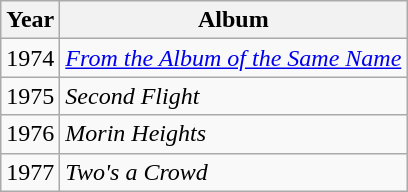<table class="wikitable">
<tr>
<th>Year</th>
<th>Album</th>
</tr>
<tr>
<td>1974</td>
<td><em><a href='#'>From the Album of the Same Name</a></em></td>
</tr>
<tr>
<td>1975</td>
<td><em>Second Flight</em></td>
</tr>
<tr>
<td>1976</td>
<td><em>Morin Heights</em></td>
</tr>
<tr>
<td>1977</td>
<td><em>Two's a Crowd</em></td>
</tr>
</table>
